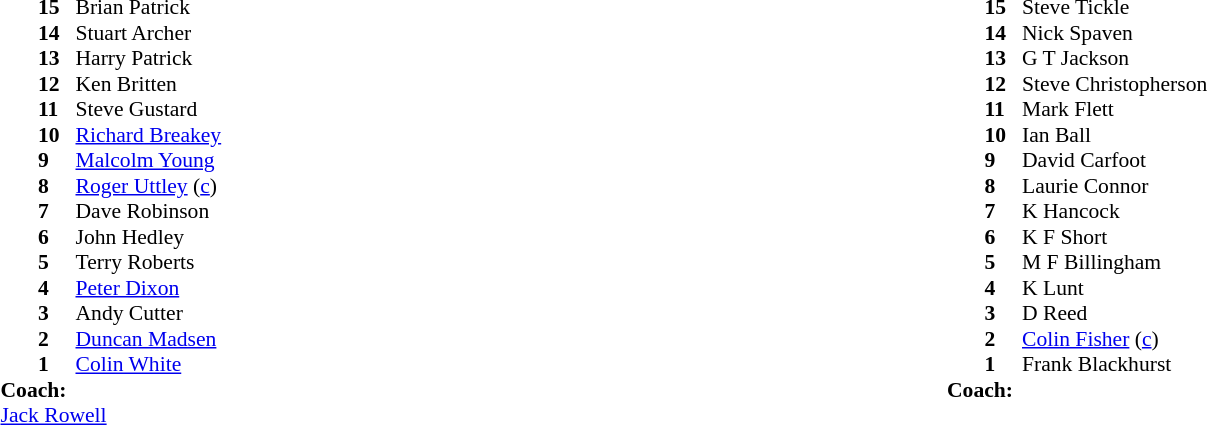<table width="100%">
<tr>
<td valign="top" width="50%"><br><table style="font-size: 90%" cellspacing="0" cellpadding="0">
<tr>
<th width="25"></th>
<th width="25"></th>
</tr>
<tr>
<td></td>
<td><strong>15</strong></td>
<td>Brian Patrick</td>
</tr>
<tr>
<td></td>
<td><strong>14</strong></td>
<td>Stuart Archer</td>
</tr>
<tr>
<td></td>
<td><strong>13</strong></td>
<td>Harry Patrick</td>
</tr>
<tr>
<td></td>
<td><strong>12</strong></td>
<td>Ken Britten</td>
</tr>
<tr>
<td></td>
<td><strong>11</strong></td>
<td>Steve Gustard</td>
</tr>
<tr>
<td></td>
<td><strong>10</strong></td>
<td><a href='#'>Richard Breakey</a></td>
</tr>
<tr>
<td></td>
<td><strong>9</strong></td>
<td><a href='#'>Malcolm Young</a></td>
</tr>
<tr>
<td></td>
<td><strong>8</strong></td>
<td><a href='#'>Roger Uttley</a> (<a href='#'>c</a>)</td>
</tr>
<tr>
<td></td>
<td><strong>7</strong></td>
<td>Dave Robinson</td>
</tr>
<tr>
<td></td>
<td><strong>6</strong></td>
<td>John Hedley</td>
</tr>
<tr>
<td></td>
<td><strong>5</strong></td>
<td>Terry Roberts</td>
</tr>
<tr>
<td></td>
<td><strong>4</strong></td>
<td><a href='#'>Peter Dixon</a></td>
</tr>
<tr>
<td></td>
<td><strong>3</strong></td>
<td>Andy Cutter</td>
</tr>
<tr>
<td></td>
<td><strong>2</strong></td>
<td><a href='#'>Duncan Madsen</a></td>
</tr>
<tr>
<td></td>
<td><strong>1</strong></td>
<td><a href='#'>Colin White</a></td>
</tr>
<tr>
<td colspan=3><strong>Coach:</strong></td>
</tr>
<tr>
<td colspan="4"><a href='#'>Jack Rowell</a></td>
</tr>
</table>
</td>
<td valign="top" width="50%"><br><table style="font-size: 90%" cellspacing="0" cellpadding="0">
<tr>
<th width="25"></th>
<th width="25"></th>
</tr>
<tr>
<td></td>
<td><strong>15</strong></td>
<td>Steve Tickle</td>
</tr>
<tr>
<td></td>
<td><strong>14</strong></td>
<td>Nick Spaven</td>
</tr>
<tr>
<td></td>
<td><strong>13</strong></td>
<td>G T Jackson</td>
</tr>
<tr>
<td></td>
<td><strong>12</strong></td>
<td>Steve Christopherson</td>
</tr>
<tr>
<td></td>
<td><strong>11</strong></td>
<td>Mark Flett</td>
</tr>
<tr>
<td></td>
<td><strong>10</strong></td>
<td>Ian Ball</td>
</tr>
<tr>
<td></td>
<td><strong>9</strong></td>
<td>David Carfoot</td>
</tr>
<tr>
<td></td>
<td><strong>8</strong></td>
<td>Laurie Connor</td>
</tr>
<tr>
<td></td>
<td><strong>7</strong></td>
<td>K Hancock</td>
</tr>
<tr>
<td></td>
<td><strong>6</strong></td>
<td>K F Short</td>
</tr>
<tr>
<td></td>
<td><strong>5</strong></td>
<td>M F Billingham</td>
</tr>
<tr>
<td></td>
<td><strong>4</strong></td>
<td>K Lunt</td>
</tr>
<tr>
<td></td>
<td><strong>3</strong></td>
<td>D Reed</td>
</tr>
<tr>
<td></td>
<td><strong>2</strong></td>
<td><a href='#'>Colin Fisher</a> (<a href='#'>c</a>)</td>
</tr>
<tr>
<td></td>
<td><strong>1</strong></td>
<td>Frank Blackhurst</td>
</tr>
<tr>
<td colspan=3><strong>Coach:</strong></td>
</tr>
<tr>
<td colspan="4"></td>
</tr>
</table>
</td>
</tr>
</table>
